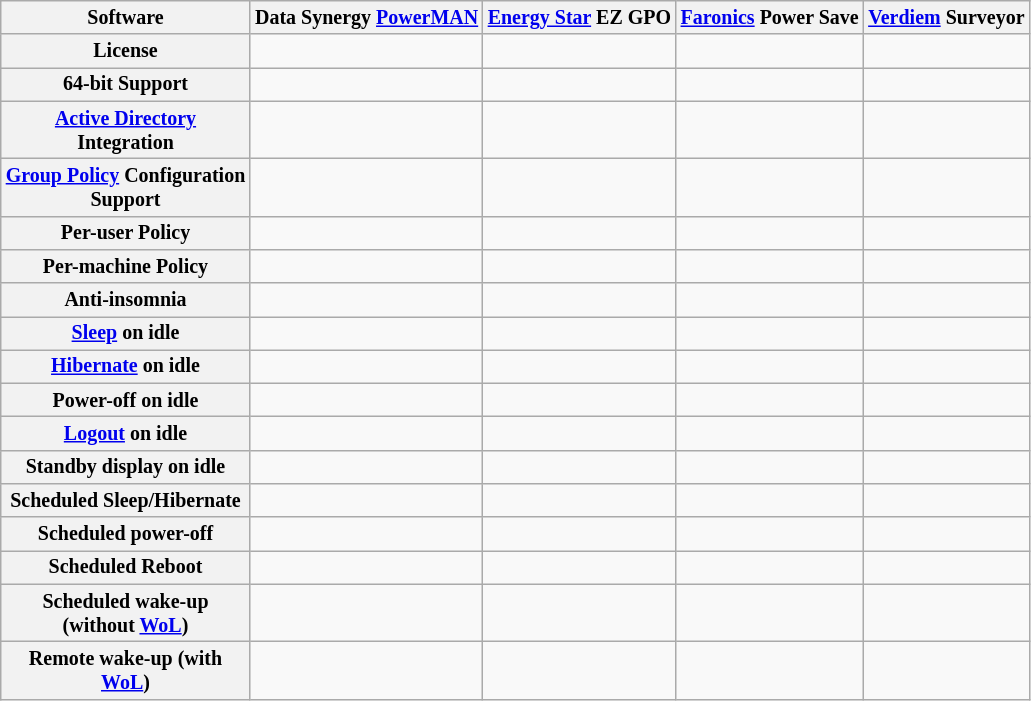<table class="wikitable sortable" style="font-size: smaller; text-align: center; width: auto;">
<tr>
<th style="width: 12em">Software</th>
<th>Data Synergy <a href='#'>PowerMAN</a></th>
<th><a href='#'>Energy Star</a> EZ GPO</th>
<th><a href='#'>Faronics</a> Power Save</th>
<th><a href='#'>Verdiem</a> Surveyor</th>
</tr>
<tr>
<th>License</th>
<td></td>
<td></td>
<td></td>
<td></td>
</tr>
<tr>
<th>64-bit Support</th>
<td></td>
<td></td>
<td></td>
<td></td>
</tr>
<tr>
<th><a href='#'>Active Directory</a> Integration</th>
<td></td>
<td></td>
<td></td>
<td></td>
</tr>
<tr>
<th><a href='#'>Group Policy</a> Configuration Support</th>
<td></td>
<td></td>
<td></td>
<td></td>
</tr>
<tr>
<th>Per-user Policy</th>
<td></td>
<td></td>
<td></td>
<td></td>
</tr>
<tr>
<th>Per-machine Policy</th>
<td></td>
<td></td>
<td></td>
<td></td>
</tr>
<tr>
<th>Anti-insomnia</th>
<td></td>
<td></td>
<td></td>
<td></td>
</tr>
<tr>
<th><a href='#'>Sleep</a> on idle</th>
<td></td>
<td></td>
<td></td>
<td></td>
</tr>
<tr>
<th><a href='#'>Hibernate</a> on idle</th>
<td></td>
<td></td>
<td></td>
<td></td>
</tr>
<tr>
<th>Power-off on idle</th>
<td></td>
<td></td>
<td></td>
<td></td>
</tr>
<tr>
<th><a href='#'>Logout</a> on idle</th>
<td></td>
<td></td>
<td></td>
<td></td>
</tr>
<tr>
<th>Standby display on idle</th>
<td></td>
<td></td>
<td></td>
<td></td>
</tr>
<tr>
<th>Scheduled Sleep/Hibernate</th>
<td></td>
<td></td>
<td></td>
<td></td>
</tr>
<tr>
<th>Scheduled power-off</th>
<td></td>
<td></td>
<td></td>
<td></td>
</tr>
<tr>
<th>Scheduled Reboot</th>
<td></td>
<td></td>
<td></td>
<td></td>
</tr>
<tr>
<th>Scheduled wake-up (without <a href='#'>WoL</a>)</th>
<td></td>
<td></td>
<td></td>
<td></td>
</tr>
<tr>
<th>Remote wake-up (with <a href='#'>WoL</a>)</th>
<td></td>
<td></td>
<td></td>
<td></td>
</tr>
</table>
